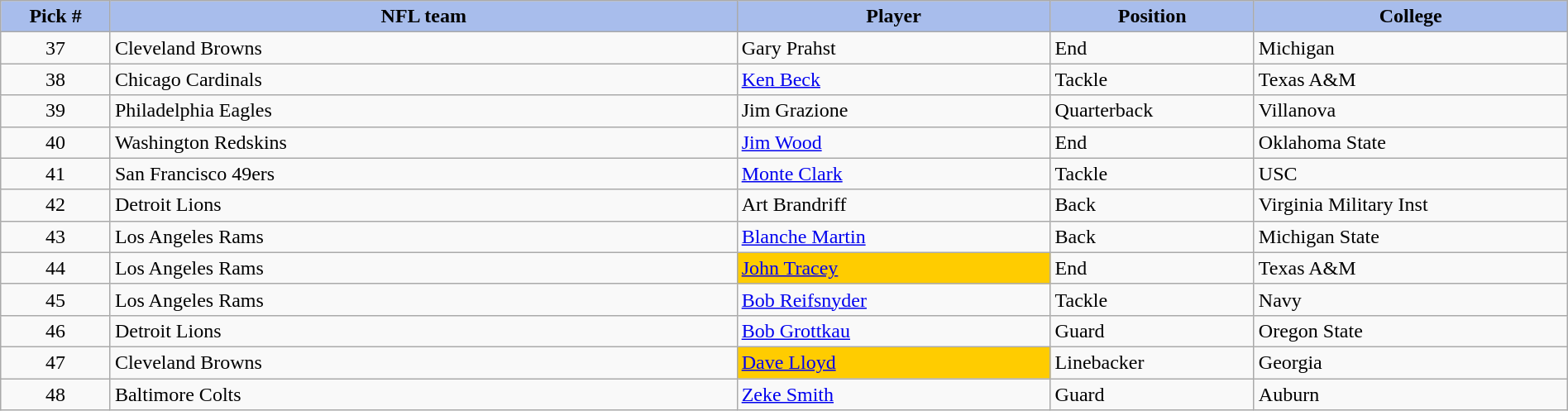<table class="wikitable sortable sortable" style="width: 100%">
<tr>
<th style="background:#A8BDEC;" width=7%>Pick #</th>
<th width=40% style="background:#A8BDEC;">NFL team</th>
<th width=20% style="background:#A8BDEC;">Player</th>
<th width=13% style="background:#A8BDEC;">Position</th>
<th style="background:#A8BDEC;">College</th>
</tr>
<tr>
<td align=center>37</td>
<td>Cleveland Browns</td>
<td>Gary Prahst</td>
<td>End</td>
<td>Michigan</td>
</tr>
<tr>
<td align=center>38</td>
<td>Chicago Cardinals</td>
<td><a href='#'>Ken Beck</a></td>
<td>Tackle</td>
<td>Texas A&M</td>
</tr>
<tr>
<td align=center>39</td>
<td>Philadelphia Eagles</td>
<td>Jim Grazione</td>
<td>Quarterback</td>
<td>Villanova</td>
</tr>
<tr>
<td align=center>40</td>
<td>Washington Redskins</td>
<td><a href='#'>Jim Wood</a></td>
<td>End</td>
<td>Oklahoma State</td>
</tr>
<tr>
<td align=center>41</td>
<td>San Francisco 49ers</td>
<td><a href='#'>Monte Clark</a></td>
<td>Tackle</td>
<td>USC</td>
</tr>
<tr>
<td align=center>42</td>
<td>Detroit Lions</td>
<td>Art Brandriff</td>
<td>Back</td>
<td>Virginia Military Inst</td>
</tr>
<tr>
<td align=center>43</td>
<td>Los Angeles Rams</td>
<td><a href='#'>Blanche Martin</a></td>
<td>Back</td>
<td>Michigan State</td>
</tr>
<tr>
<td align=center>44</td>
<td>Los Angeles Rams</td>
<td bgcolor="#FFCC00"><a href='#'>John Tracey</a></td>
<td>End</td>
<td>Texas A&M</td>
</tr>
<tr>
<td align=center>45</td>
<td>Los Angeles Rams</td>
<td><a href='#'>Bob Reifsnyder</a></td>
<td>Tackle</td>
<td>Navy</td>
</tr>
<tr>
<td align=center>46</td>
<td>Detroit Lions</td>
<td><a href='#'>Bob Grottkau</a></td>
<td>Guard</td>
<td>Oregon State</td>
</tr>
<tr>
<td align=center>47</td>
<td>Cleveland Browns</td>
<td bgcolor="#FFCC00"><a href='#'>Dave Lloyd</a></td>
<td>Linebacker</td>
<td>Georgia</td>
</tr>
<tr>
<td align=center>48</td>
<td>Baltimore Colts</td>
<td><a href='#'>Zeke Smith</a></td>
<td>Guard</td>
<td>Auburn</td>
</tr>
</table>
